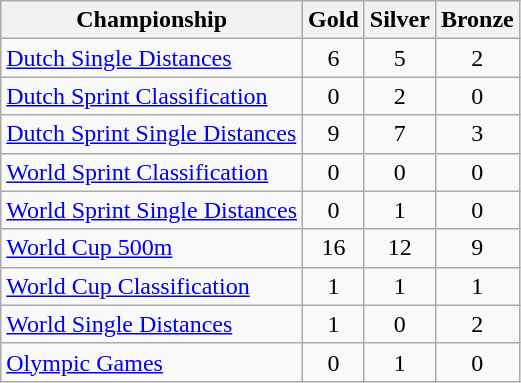<table class="wikitable vatop" style="text-align:center">
<tr>
<th>Championship</th>
<th>Gold <br> </th>
<th>Silver <br> </th>
<th>Bronze <br> </th>
</tr>
<tr>
<td style="text-align:left"><a href='#'>Dutch Single Distances</a></td>
<td>6</td>
<td>5</td>
<td>2</td>
</tr>
<tr>
<td style="text-align:left"><a href='#'>Dutch Sprint Classification</a></td>
<td>0</td>
<td>2</td>
<td>0</td>
</tr>
<tr>
<td style="text-align:left"><a href='#'>Dutch Sprint Single Distances</a></td>
<td>9</td>
<td>7</td>
<td>3</td>
</tr>
<tr>
<td style="text-align:left"><a href='#'>World Sprint Classification</a></td>
<td>0</td>
<td>0</td>
<td>0</td>
</tr>
<tr>
<td style="text-align:left"><a href='#'>World Sprint Single Distances</a></td>
<td>0</td>
<td>1</td>
<td>0</td>
</tr>
<tr>
<td style="text-align:left"><a href='#'>World Cup 500m</a></td>
<td>16</td>
<td>12</td>
<td>9</td>
</tr>
<tr>
<td style="text-align:left"><a href='#'>World Cup Classification</a></td>
<td>1</td>
<td>1</td>
<td>1</td>
</tr>
<tr>
<td style="text-align:left"><a href='#'>World Single Distances</a></td>
<td>1</td>
<td>0</td>
<td>2</td>
</tr>
<tr>
<td style="text-align:left"><a href='#'>Olympic Games</a></td>
<td>0</td>
<td>1</td>
<td>0</td>
</tr>
</table>
